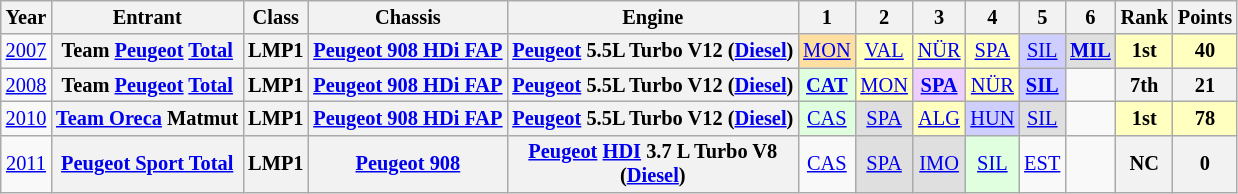<table class="wikitable" style="text-align:center; font-size:85%">
<tr>
<th>Year</th>
<th>Entrant</th>
<th>Class</th>
<th>Chassis</th>
<th>Engine</th>
<th>1</th>
<th>2</th>
<th>3</th>
<th>4</th>
<th>5</th>
<th>6</th>
<th>Rank</th>
<th>Points</th>
</tr>
<tr>
<td><a href='#'>2007</a></td>
<th nowrap>Team <a href='#'>Peugeot</a> <a href='#'>Total</a></th>
<th nowrap>LMP1</th>
<th nowrap><a href='#'>Peugeot 908 HDi FAP</a></th>
<th nowrap><a href='#'>Peugeot</a> 5.5L Turbo V12 (<a href='#'>Diesel</a>)</th>
<td style="background:#FFDF9F;"><a href='#'>MON</a><br></td>
<td style="background:#FFFFBF;"><a href='#'>VAL</a><br></td>
<td style="background:#FFFFBF;"><a href='#'>NÜR</a><br></td>
<td style="background:#FFFFBF;"><a href='#'>SPA</a><br></td>
<td style="background:#CFCFFF;"><a href='#'>SIL</a><br></td>
<td style="background:#DFDFDF;"><strong><a href='#'>MIL</a></strong><br></td>
<th style="background:#FFFFBF;">1st</th>
<th style="background:#FFFFBF;">40</th>
</tr>
<tr>
<td><a href='#'>2008</a></td>
<th nowrap>Team <a href='#'>Peugeot</a> <a href='#'>Total</a></th>
<th nowrap>LMP1</th>
<th nowrap><a href='#'>Peugeot 908 HDi FAP</a></th>
<th nowrap><a href='#'>Peugeot</a> 5.5L Turbo V12 (<a href='#'>Diesel</a>)</th>
<td style="background:#DFFFDF;"><strong><a href='#'>CAT</a></strong><br></td>
<td style="background:#FFFFBF;"><a href='#'>MON</a><br></td>
<td style="background:#EFCFFF;"><strong><a href='#'>SPA</a></strong><br></td>
<td style="background:#FFFFBF;"><a href='#'>NÜR</a><br></td>
<td style="background:#CFCFFF;"><strong><a href='#'>SIL</a></strong><br></td>
<td></td>
<th>7th</th>
<th>21</th>
</tr>
<tr>
<td><a href='#'>2010</a></td>
<th nowrap><a href='#'>Team Oreca</a> Matmut</th>
<th nowrap>LMP1</th>
<th nowrap><a href='#'>Peugeot 908 HDi FAP</a></th>
<th nowrap><a href='#'>Peugeot</a> 5.5L Turbo V12 (<a href='#'>Diesel</a>)</th>
<td style="background:#DFFFDF;"><a href='#'>CAS</a><br></td>
<td style="background:#DFDFDF;"><a href='#'>SPA</a><br></td>
<td style="background:#FFFFBF;"><a href='#'>ALG</a><br></td>
<td style="background:#CFCFFF;"><a href='#'>HUN</a><br></td>
<td style="background:#DFDFDF;"><a href='#'>SIL</a><br></td>
<td></td>
<th style="background:#FFFFBF;">1st</th>
<th style="background:#FFFFBF;">78</th>
</tr>
<tr>
<td><a href='#'>2011</a></td>
<th nowrap><a href='#'>Peugeot Sport Total</a></th>
<th nowrap>LMP1</th>
<th nowrap><a href='#'>Peugeot 908</a></th>
<th nowrap><a href='#'>Peugeot</a> <a href='#'>HDI</a> 3.7 L Turbo V8<br>(<a href='#'>Diesel</a>)</th>
<td><a href='#'>CAS</a></td>
<td style="background:#DFDFDF;"><a href='#'>SPA</a><br></td>
<td style="background:#DFDFDF;"><a href='#'>IMO</a><br></td>
<td style="background:#DFFFDF;"><a href='#'>SIL</a><br></td>
<td><a href='#'>EST</a></td>
<td></td>
<th>NC</th>
<th>0</th>
</tr>
</table>
